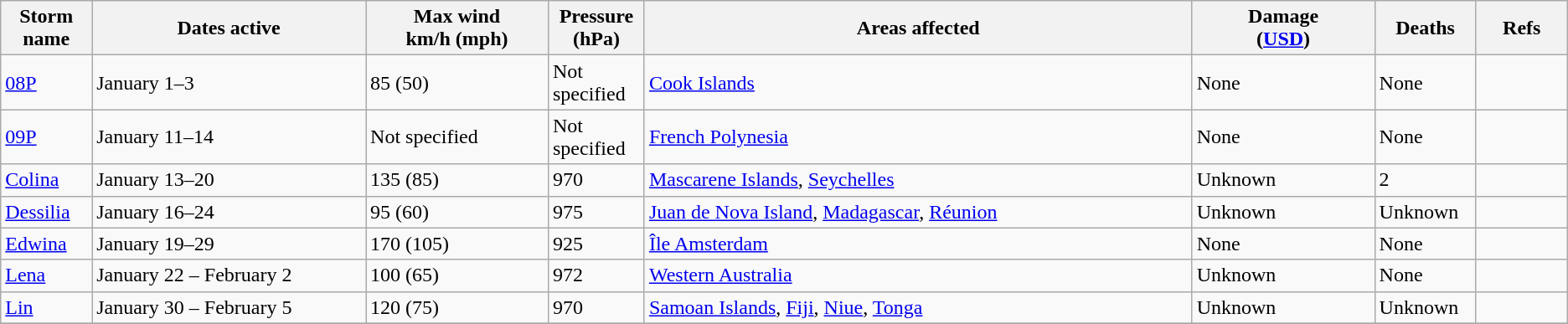<table class="wikitable sortable">
<tr>
<th width="5%">Storm name</th>
<th width="15%">Dates active</th>
<th width="10%">Max wind<br>km/h (mph)</th>
<th width="5%">Pressure<br>(hPa)</th>
<th width="30%">Areas affected</th>
<th width="10%">Damage<br>(<a href='#'>USD</a>)</th>
<th width="5%">Deaths</th>
<th width="5%">Refs</th>
</tr>
<tr>
<td><a href='#'>08P</a></td>
<td>January 1–3</td>
<td>85 (50)</td>
<td>Not specified</td>
<td><a href='#'>Cook Islands</a></td>
<td>None</td>
<td>None</td>
<td></td>
</tr>
<tr>
<td><a href='#'>09P</a></td>
<td>January 11–14</td>
<td>Not specified</td>
<td>Not specified</td>
<td><a href='#'>French Polynesia</a></td>
<td>None</td>
<td>None</td>
<td></td>
</tr>
<tr>
<td><a href='#'>Colina</a></td>
<td>January 13–20</td>
<td>135 (85)</td>
<td>970</td>
<td><a href='#'>Mascarene Islands</a>, <a href='#'>Seychelles</a></td>
<td>Unknown</td>
<td>2</td>
<td></td>
</tr>
<tr>
<td><a href='#'>Dessilia</a></td>
<td>January 16–24</td>
<td>95 (60)</td>
<td>975</td>
<td><a href='#'>Juan de Nova Island</a>, <a href='#'>Madagascar</a>, <a href='#'>Réunion</a></td>
<td>Unknown</td>
<td>Unknown</td>
<td></td>
</tr>
<tr>
<td><a href='#'>Edwina</a></td>
<td>January 19–29</td>
<td>170 (105)</td>
<td>925</td>
<td><a href='#'>Île Amsterdam</a></td>
<td>None</td>
<td>None</td>
<td></td>
</tr>
<tr>
<td><a href='#'>Lena</a></td>
<td>January 22 – February 2</td>
<td>100 (65)</td>
<td>972</td>
<td><a href='#'>Western Australia</a></td>
<td>Unknown</td>
<td>None</td>
<td></td>
</tr>
<tr>
<td><a href='#'>Lin</a></td>
<td>January 30 – February 5</td>
<td>120 (75)</td>
<td>970</td>
<td><a href='#'>Samoan Islands</a>, <a href='#'>Fiji</a>, <a href='#'>Niue</a>, <a href='#'>Tonga</a></td>
<td>Unknown</td>
<td>Unknown</td>
<td></td>
</tr>
<tr>
</tr>
</table>
